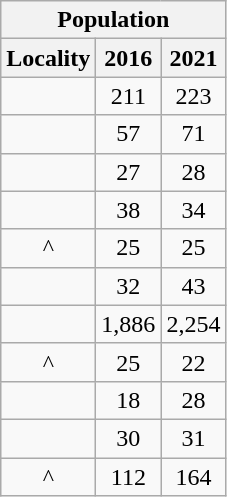<table class="wikitable" style="text-align:center;">
<tr>
<th colspan="3" style="text-align:center;  font-weight:bold">Population</th>
</tr>
<tr>
<th style="text-align:center; background:  font-weight:bold">Locality</th>
<th style="text-align:center; background:  font-weight:bold"><strong>2016</strong></th>
<th style="text-align:center; background:  font-weight:bold"><strong>2021</strong></th>
</tr>
<tr>
<td></td>
<td>211</td>
<td>223</td>
</tr>
<tr>
<td></td>
<td>57</td>
<td>71</td>
</tr>
<tr>
<td></td>
<td>27</td>
<td>28</td>
</tr>
<tr>
<td></td>
<td>38</td>
<td>34</td>
</tr>
<tr>
<td>^</td>
<td>25</td>
<td>25</td>
</tr>
<tr>
<td></td>
<td>32</td>
<td>43</td>
</tr>
<tr>
<td></td>
<td>1,886</td>
<td>2,254</td>
</tr>
<tr>
<td>^</td>
<td>25</td>
<td>22</td>
</tr>
<tr>
<td></td>
<td>18</td>
<td>28</td>
</tr>
<tr>
<td></td>
<td>30</td>
<td>31</td>
</tr>
<tr>
<td>^</td>
<td>112</td>
<td>164</td>
</tr>
</table>
